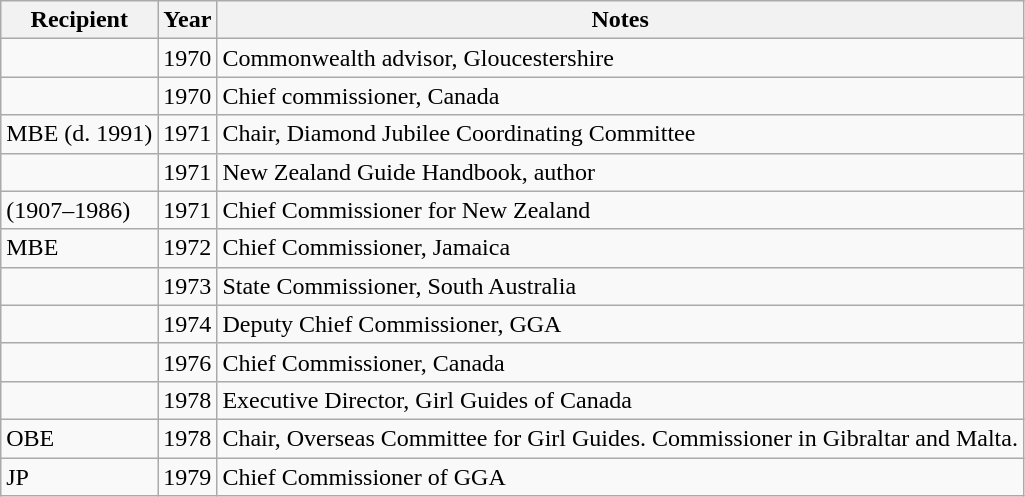<table class="wikitable sortable">
<tr>
<th>Recipient</th>
<th>Year</th>
<th>Notes</th>
</tr>
<tr>
<td></td>
<td align=right>1970</td>
<td>Commonwealth advisor, Gloucestershire</td>
</tr>
<tr>
<td></td>
<td align=right>1970</td>
<td>Chief commissioner, Canada</td>
</tr>
<tr>
<td> MBE (d. 1991)</td>
<td align=right>1971</td>
<td>Chair, Diamond Jubilee Coordinating Committee</td>
</tr>
<tr>
<td></td>
<td align=right>1971</td>
<td>New Zealand Guide Handbook, author</td>
</tr>
<tr>
<td> (1907–1986)</td>
<td align=right>1971</td>
<td>Chief Commissioner for New Zealand</td>
</tr>
<tr>
<td> MBE </td>
<td align=right>1972</td>
<td>Chief Commissioner, Jamaica</td>
</tr>
<tr>
<td> </td>
<td align=right>1973</td>
<td>State Commissioner, South Australia</td>
</tr>
<tr>
<td> </td>
<td align=right>1974</td>
<td>Deputy Chief Commissioner, GGA</td>
</tr>
<tr>
<td></td>
<td align=right>1976</td>
<td>Chief Commissioner, Canada</td>
</tr>
<tr>
<td></td>
<td align=right>1978</td>
<td>Executive Director, Girl Guides of Canada</td>
</tr>
<tr>
<td> OBE</td>
<td align=right>1978</td>
<td>Chair, Overseas Committee for Girl Guides. Commissioner in Gibraltar and Malta.</td>
</tr>
<tr>
<td> JP</td>
<td align=right>1979</td>
<td>Chief Commissioner of GGA</td>
</tr>
</table>
